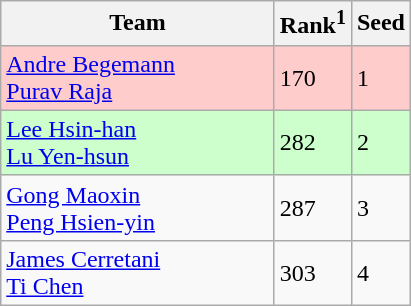<table class="sortable wikitable">
<tr>
<th width="175">Team</th>
<th>Rank<sup>1</sup></th>
<th>Seed</th>
</tr>
<tr style="background:#fcc;">
<td> <a href='#'>Andre Begemann</a> <br> <a href='#'>Purav Raja</a></td>
<td>170</td>
<td>1</td>
</tr>
<tr style="background:#cfc;">
<td> <a href='#'>Lee Hsin-han</a> <br>  <a href='#'>Lu Yen-hsun</a></td>
<td>282</td>
<td>2</td>
</tr>
<tr>
<td> <a href='#'>Gong Maoxin</a> <br>  <a href='#'>Peng Hsien-yin</a></td>
<td>287</td>
<td>3</td>
</tr>
<tr>
<td> <a href='#'>James Cerretani</a> <br>  <a href='#'>Ti Chen</a></td>
<td>303</td>
<td>4</td>
</tr>
</table>
